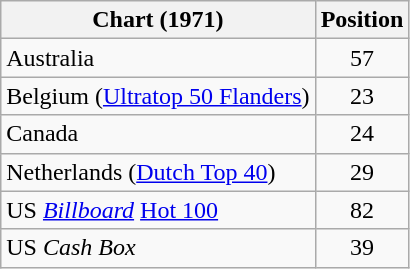<table class="wikitable sortable">
<tr>
<th>Chart (1971)</th>
<th>Position</th>
</tr>
<tr>
<td>Australia</td>
<td align="center">57</td>
</tr>
<tr>
<td>Belgium (<a href='#'>Ultratop 50 Flanders</a>)</td>
<td align="center">23</td>
</tr>
<tr>
<td>Canada </td>
<td align="center">24</td>
</tr>
<tr>
<td>Netherlands (<a href='#'>Dutch Top 40</a>)</td>
<td align="center">29</td>
</tr>
<tr>
<td>US <em><a href='#'>Billboard</a></em> <a href='#'>Hot 100</a></td>
<td style="text-align:center;">82</td>
</tr>
<tr>
<td>US <em>Cash Box</em> </td>
<td style="text-align:center;">39</td>
</tr>
</table>
